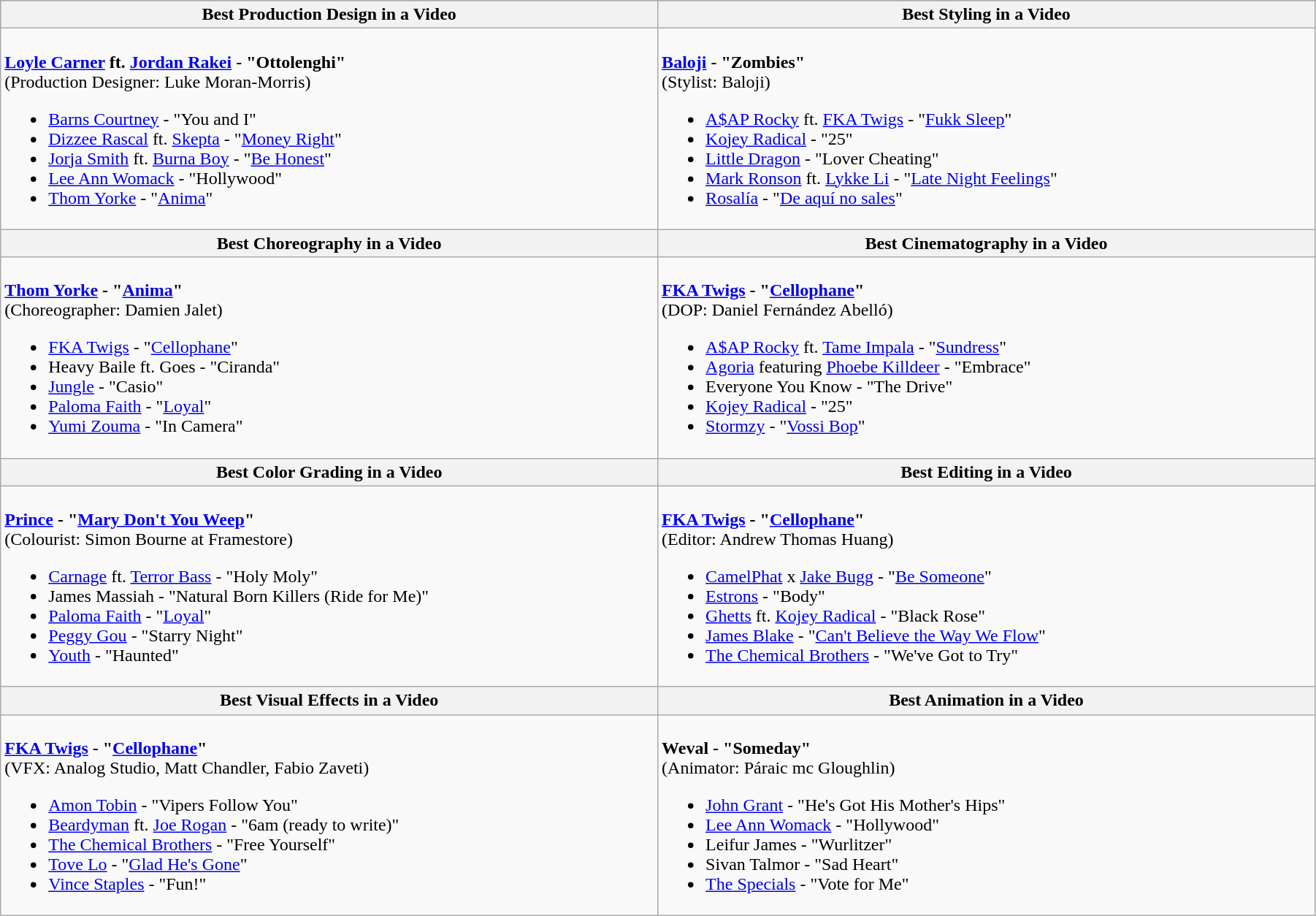<table class="wikitable" style="width:95%">
<tr bgcolor="#bebebe">
<th width="50%">Best Production Design in a Video</th>
<th width="50%">Best Styling in a Video</th>
</tr>
<tr>
<td valign="top"><br><strong><a href='#'>Loyle Carner</a> ft. <a href='#'>Jordan Rakei</a> - "Ottolenghi"</strong> <br> (Production Designer: Luke Moran-Morris)<ul><li><a href='#'>Barns Courtney</a> - "You and I"</li><li><a href='#'>Dizzee Rascal</a> ft. <a href='#'>Skepta</a> - "<a href='#'>Money Right</a>"</li><li><a href='#'>Jorja Smith</a> ft. <a href='#'>Burna Boy</a> - "<a href='#'>Be Honest</a>"</li><li><a href='#'>Lee Ann Womack</a> - "Hollywood"</li><li><a href='#'>Thom Yorke</a> - "<a href='#'>Anima</a>"</li></ul></td>
<td valign="top"><br><strong><a href='#'>Baloji</a> - "Zombies"</strong> <br> (Stylist: Baloji)<ul><li><a href='#'>A$AP Rocky</a> ft. <a href='#'>FKA Twigs</a> - "<a href='#'>Fukk Sleep</a>"</li><li><a href='#'>Kojey Radical</a> - "25"</li><li><a href='#'>Little Dragon</a> - "Lover Cheating"</li><li><a href='#'>Mark Ronson</a> ft. <a href='#'>Lykke Li</a> - "<a href='#'>Late Night Feelings</a>"</li><li><a href='#'>Rosalía</a> - "<a href='#'>De aquí no sales</a>"</li></ul></td>
</tr>
<tr>
<th width="50%">Best Choreography in a Video</th>
<th width="50%">Best Cinematography in a Video</th>
</tr>
<tr>
<td valign="top"><br><strong><a href='#'>Thom Yorke</a> - "<a href='#'>Anima</a>"</strong> <br> (Choreographer: Damien Jalet)<ul><li><a href='#'>FKA Twigs</a> - "<a href='#'>Cellophane</a>"</li><li>Heavy Baile ft. Goes - "Ciranda"</li><li><a href='#'>Jungle</a> - "Casio"</li><li><a href='#'>Paloma Faith</a> - "<a href='#'>Loyal</a>"</li><li><a href='#'>Yumi Zouma</a> - "In Camera"</li></ul></td>
<td valign="top"><br><strong><a href='#'>FKA Twigs</a> - "<a href='#'>Cellophane</a>"</strong> <br> (DOP: Daniel Fernández Abelló)<ul><li><a href='#'>A$AP Rocky</a> ft. <a href='#'>Tame Impala</a> - "<a href='#'>Sundress</a>"</li><li><a href='#'>Agoria</a> featuring <a href='#'>Phoebe Killdeer</a> - "Embrace"</li><li>Everyone You Know - "The Drive"</li><li><a href='#'>Kojey Radical</a> - "25"</li><li><a href='#'>Stormzy</a> - "<a href='#'>Vossi Bop</a>"</li></ul></td>
</tr>
<tr>
<th width="50%">Best Color Grading in a Video</th>
<th width="50%">Best Editing in a Video</th>
</tr>
<tr>
<td valign="top"><br><strong><a href='#'>Prince</a> - "<a href='#'>Mary Don't You Weep</a>"</strong> <br> (Colourist: Simon Bourne at Framestore)<ul><li><a href='#'>Carnage</a> ft. <a href='#'>Terror Bass</a> - "Holy Moly"</li><li>James Massiah - "Natural Born Killers (Ride for Me)"</li><li><a href='#'>Paloma Faith</a> - "<a href='#'>Loyal</a>"</li><li><a href='#'>Peggy Gou</a> - "Starry Night"</li><li><a href='#'>Youth</a> - "Haunted"</li></ul></td>
<td valign="top"><br><strong><a href='#'>FKA Twigs</a> - "<a href='#'>Cellophane</a>"</strong> <br> (Editor: Andrew Thomas Huang)<ul><li><a href='#'>CamelPhat</a> x <a href='#'>Jake Bugg</a> - "<a href='#'>Be Someone</a>"</li><li><a href='#'>Estrons</a> - "Body"</li><li><a href='#'>Ghetts</a> ft. <a href='#'>Kojey Radical</a> - "Black Rose"</li><li><a href='#'>James Blake</a> - "<a href='#'>Can't Believe the Way We Flow</a>"</li><li><a href='#'>The Chemical Brothers</a> - "We've Got to Try"</li></ul></td>
</tr>
<tr>
<th width="50%">Best Visual Effects in a Video</th>
<th width="50%">Best Animation in a Video</th>
</tr>
<tr>
<td valign="top"><br><strong><a href='#'>FKA Twigs</a> - "<a href='#'>Cellophane</a>"</strong> <br> (VFX: Analog Studio, Matt Chandler, Fabio Zaveti)<ul><li><a href='#'>Amon Tobin</a> - "Vipers Follow You"</li><li><a href='#'>Beardyman</a> ft. <a href='#'>Joe Rogan</a> - "6am (ready to write)"</li><li><a href='#'>The Chemical Brothers</a> - "Free Yourself"</li><li><a href='#'>Tove Lo</a> - "<a href='#'>Glad He's Gone</a>"</li><li><a href='#'>Vince Staples</a> - "Fun!"</li></ul></td>
<td valign="top"><br><strong>Weval - "Someday"</strong> <br> (Animator: Páraic mc Gloughlin)<ul><li><a href='#'>John Grant</a> - "He's Got His Mother's Hips"</li><li><a href='#'>Lee Ann Womack</a> - "Hollywood"</li><li>Leifur James - "Wurlitzer"</li><li>Sivan Talmor - "Sad Heart"</li><li><a href='#'>The Specials</a> - "Vote for Me"</li></ul></td>
</tr>
</table>
